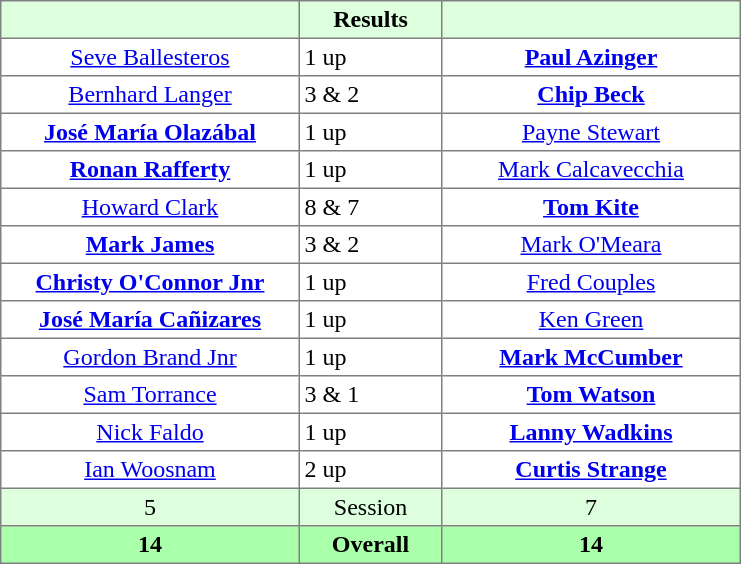<table border="1" cellpadding="3" style="border-collapse: collapse; text-align:center;">
<tr style="background:#dfd;">
<th style="width:12em;"></th>
<th style="width:5.5em;">Results</th>
<th style="width:12em;"></th>
</tr>
<tr>
<td><a href='#'>Seve Ballesteros</a></td>
<td align=left> 1 up</td>
<td><strong><a href='#'>Paul Azinger</a></strong></td>
</tr>
<tr>
<td><a href='#'>Bernhard Langer</a></td>
<td align=left> 3 & 2</td>
<td><strong><a href='#'>Chip Beck</a></strong></td>
</tr>
<tr>
<td><strong><a href='#'>José María Olazábal</a></strong></td>
<td align=left> 1 up</td>
<td><a href='#'>Payne Stewart</a></td>
</tr>
<tr>
<td><strong><a href='#'>Ronan Rafferty</a></strong></td>
<td align=left> 1 up</td>
<td><a href='#'>Mark Calcavecchia</a></td>
</tr>
<tr>
<td><a href='#'>Howard Clark</a></td>
<td align=left> 8 & 7</td>
<td><strong><a href='#'>Tom Kite</a></strong></td>
</tr>
<tr>
<td><strong><a href='#'>Mark James</a></strong></td>
<td align=left> 3 & 2</td>
<td><a href='#'>Mark O'Meara</a></td>
</tr>
<tr>
<td><strong><a href='#'>Christy O'Connor Jnr</a></strong></td>
<td align=left> 1 up</td>
<td><a href='#'>Fred Couples</a></td>
</tr>
<tr>
<td><strong><a href='#'>José María Cañizares</a></strong></td>
<td align=left> 1 up</td>
<td><a href='#'>Ken Green</a></td>
</tr>
<tr>
<td><a href='#'>Gordon Brand Jnr</a></td>
<td align=left> 1 up</td>
<td><strong><a href='#'>Mark McCumber</a></strong></td>
</tr>
<tr>
<td><a href='#'>Sam Torrance</a></td>
<td align=left> 3 & 1</td>
<td><strong><a href='#'>Tom Watson</a></strong></td>
</tr>
<tr>
<td><a href='#'>Nick Faldo</a></td>
<td align=left> 1 up</td>
<td><strong><a href='#'>Lanny Wadkins</a></strong></td>
</tr>
<tr>
<td><a href='#'>Ian Woosnam</a></td>
<td align=left> 2 up</td>
<td><strong><a href='#'>Curtis Strange</a></strong></td>
</tr>
<tr style="background:#dfd;">
<td>5</td>
<td>Session</td>
<td>7</td>
</tr>
<tr style="background:#afa;">
<th>14</th>
<th>Overall</th>
<th>14</th>
</tr>
</table>
